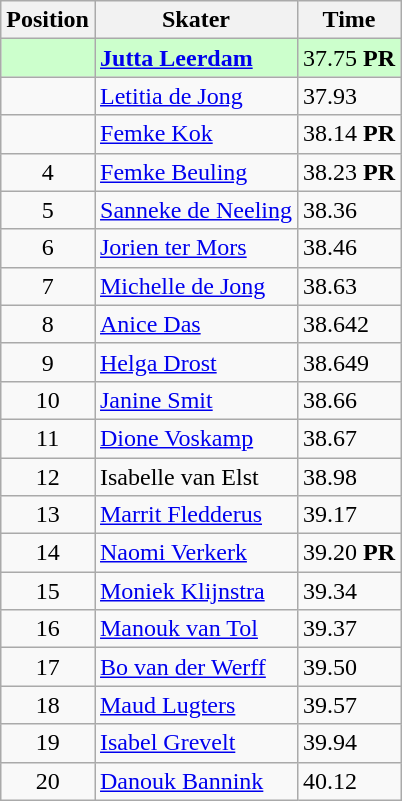<table class="wikitable">
<tr>
<th>Position</th>
<th>Skater</th>
<th>Time</th>
</tr>
<tr bgcolor=ccffcc>
<td align="center"></td>
<td><strong><a href='#'>Jutta Leerdam</a></strong></td>
<td>37.75 <strong>PR</strong></td>
</tr>
<tr>
<td align="center"></td>
<td><a href='#'>Letitia de Jong</a></td>
<td>37.93</td>
</tr>
<tr>
<td align="center"></td>
<td><a href='#'>Femke Kok</a></td>
<td>38.14 <strong>PR</strong></td>
</tr>
<tr>
<td align="center">4</td>
<td><a href='#'>Femke Beuling</a></td>
<td>38.23 <strong>PR</strong></td>
</tr>
<tr>
<td align="center">5</td>
<td><a href='#'>Sanneke de Neeling</a></td>
<td>38.36</td>
</tr>
<tr>
<td align="center">6</td>
<td><a href='#'>Jorien ter Mors</a></td>
<td>38.46</td>
</tr>
<tr>
<td align="center">7</td>
<td><a href='#'>Michelle de Jong</a></td>
<td>38.63</td>
</tr>
<tr>
<td align="center">8</td>
<td><a href='#'>Anice Das</a></td>
<td>38.642</td>
</tr>
<tr>
<td align="center">9</td>
<td><a href='#'>Helga Drost</a></td>
<td>38.649</td>
</tr>
<tr>
<td align="center">10</td>
<td><a href='#'>Janine Smit</a></td>
<td>38.66</td>
</tr>
<tr>
<td align="center">11</td>
<td><a href='#'>Dione Voskamp</a></td>
<td>38.67</td>
</tr>
<tr>
<td align="center">12</td>
<td>Isabelle van Elst</td>
<td>38.98</td>
</tr>
<tr>
<td align="center">13</td>
<td><a href='#'>Marrit Fledderus</a></td>
<td>39.17</td>
</tr>
<tr>
<td align="center">14</td>
<td><a href='#'>Naomi Verkerk</a></td>
<td>39.20 <strong>PR</strong></td>
</tr>
<tr>
<td align="center">15</td>
<td><a href='#'>Moniek Klijnstra</a></td>
<td>39.34</td>
</tr>
<tr>
<td align="center">16</td>
<td><a href='#'>Manouk van Tol</a></td>
<td>39.37</td>
</tr>
<tr>
<td align="center">17</td>
<td><a href='#'>Bo van der Werff</a></td>
<td>39.50</td>
</tr>
<tr>
<td align="center">18</td>
<td><a href='#'>Maud Lugters</a></td>
<td>39.57</td>
</tr>
<tr>
<td align="center">19</td>
<td><a href='#'>Isabel Grevelt</a></td>
<td>39.94</td>
</tr>
<tr>
<td align="center">20</td>
<td><a href='#'>Danouk Bannink</a></td>
<td>40.12</td>
</tr>
</table>
